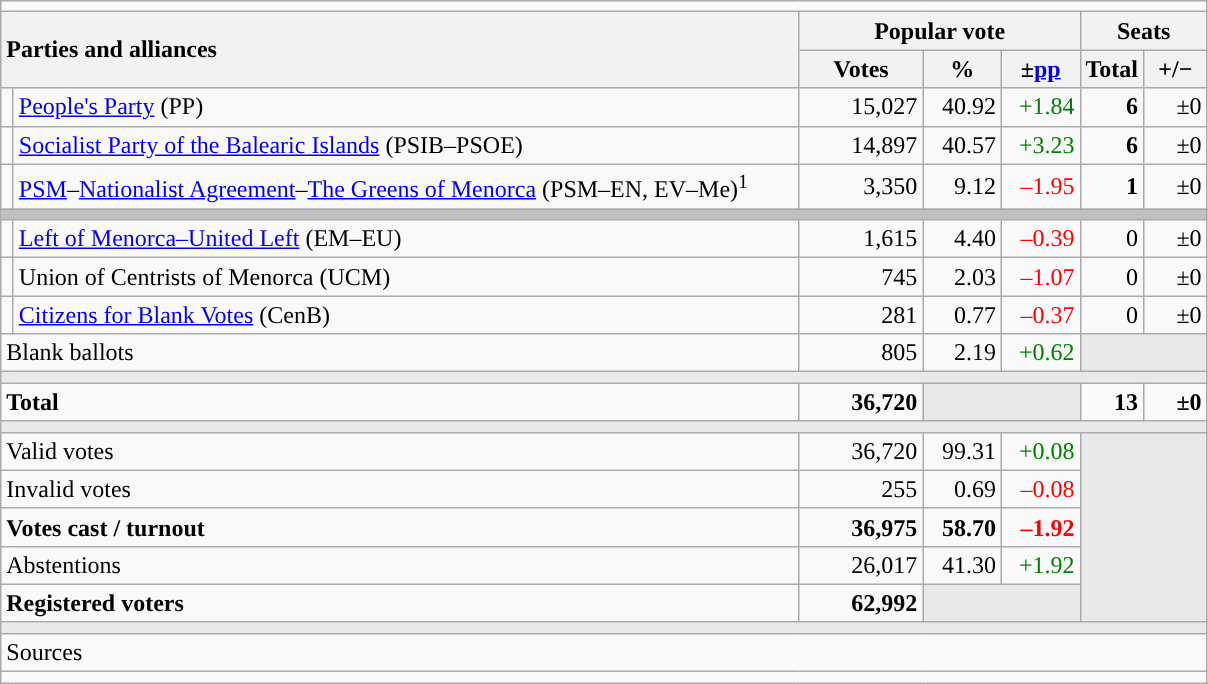<table class="wikitable" style="text-align:right;">
<tr>
<td colspan="7"></td>
</tr>
<tr>
<th style="text-align:left;" rowspan="2" colspan="2" width="525">Parties and alliances</th>
<th colspan="3">Popular vote</th>
<th colspan="2">Seats</th>
</tr>
<tr>
<th width="75">Votes</th>
<th width="45">%</th>
<th width="45">±<a href='#'>pp</a></th>
<th width="35">Total</th>
<th width="35">+/−</th>
</tr>
<tr>
<td width="1" style="color:inherit;background:"></td>
<td align="left"><a href='#'>People's Party</a> (PP)</td>
<td>15,027</td>
<td>40.92</td>
<td style="color:green;">+1.84</td>
<td><strong>6</strong></td>
<td>±0</td>
</tr>
<tr>
<td style="color:inherit;background:"></td>
<td align="left"><a href='#'>Socialist Party of the Balearic Islands</a> (PSIB–PSOE)</td>
<td>14,897</td>
<td>40.57</td>
<td style="color:green;">+3.23</td>
<td><strong>6</strong></td>
<td>±0</td>
</tr>
<tr>
<td style="color:inherit;background:"></td>
<td align="left"><a href='#'>PSM</a>–<a href='#'>Nationalist Agreement</a>–<a href='#'>The Greens of Menorca</a> (PSM–EN, EV–Me)<sup>1</sup></td>
<td>3,350</td>
<td>9.12</td>
<td style="color:red;">–1.95</td>
<td><strong>1</strong></td>
<td>±0</td>
</tr>
<tr>
<td colspan="7" bgcolor="#C0C0C0"></td>
</tr>
<tr>
<td style="color:inherit;background:"></td>
<td align="left"><a href='#'>Left of Menorca–United Left</a> (EM–EU)</td>
<td>1,615</td>
<td>4.40</td>
<td style="color:red;">–0.39</td>
<td>0</td>
<td>±0</td>
</tr>
<tr>
<td style="color:inherit;background:"></td>
<td align="left">Union of Centrists of Menorca (UCM)</td>
<td>745</td>
<td>2.03</td>
<td style="color:red;">–1.07</td>
<td>0</td>
<td>±0</td>
</tr>
<tr>
<td style="color:inherit;background:"></td>
<td align="left"><a href='#'>Citizens for Blank Votes</a> (CenB)</td>
<td>281</td>
<td>0.77</td>
<td style="color:red;">–0.37</td>
<td>0</td>
<td>±0</td>
</tr>
<tr>
<td align="left" colspan="2">Blank ballots</td>
<td>805</td>
<td>2.19</td>
<td style="color:green;">+0.62</td>
<td bgcolor="#E9E9E9" colspan="2"></td>
</tr>
<tr>
<td colspan="7" bgcolor="#E9E9E9"></td>
</tr>
<tr style="font-weight:bold;">
<td align="left" colspan="2">Total</td>
<td>36,720</td>
<td bgcolor="#E9E9E9" colspan="2"></td>
<td>13</td>
<td>±0</td>
</tr>
<tr>
<td colspan="7" bgcolor="#E9E9E9"></td>
</tr>
<tr>
<td align="left" colspan="2">Valid votes</td>
<td>36,720</td>
<td>99.31</td>
<td style="color:green;">+0.08</td>
<td bgcolor="#E9E9E9" colspan="2" rowspan="5"></td>
</tr>
<tr>
<td align="left" colspan="2">Invalid votes</td>
<td>255</td>
<td>0.69</td>
<td style="color:red;">–0.08</td>
</tr>
<tr style="font-weight:bold;">
<td align="left" colspan="2">Votes cast / turnout</td>
<td>36,975</td>
<td>58.70</td>
<td style="color:red;">–1.92</td>
</tr>
<tr>
<td align="left" colspan="2">Abstentions</td>
<td>26,017</td>
<td>41.30</td>
<td style="color:green;">+1.92</td>
</tr>
<tr style="font-weight:bold;">
<td align="left" colspan="2">Registered voters</td>
<td>62,992</td>
<td bgcolor="#E9E9E9" colspan="2"></td>
</tr>
<tr>
<td colspan="7" bgcolor="#E9E9E9"></td>
</tr>
<tr>
<td align="left" colspan="7">Sources</td>
</tr>
<tr>
<td colspan="7" style="text-align:left; max-width:790px;"></td>
</tr>
</table>
